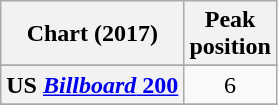<table class="wikitable sortable plainrowheaders" style="text-align:center">
<tr>
<th scope="col">Chart (2017)</th>
<th scope="col">Peak<br> position</th>
</tr>
<tr>
</tr>
<tr>
<th scope="row">US <a href='#'><em>Billboard</em> 200</a></th>
<td>6</td>
</tr>
<tr>
</tr>
</table>
